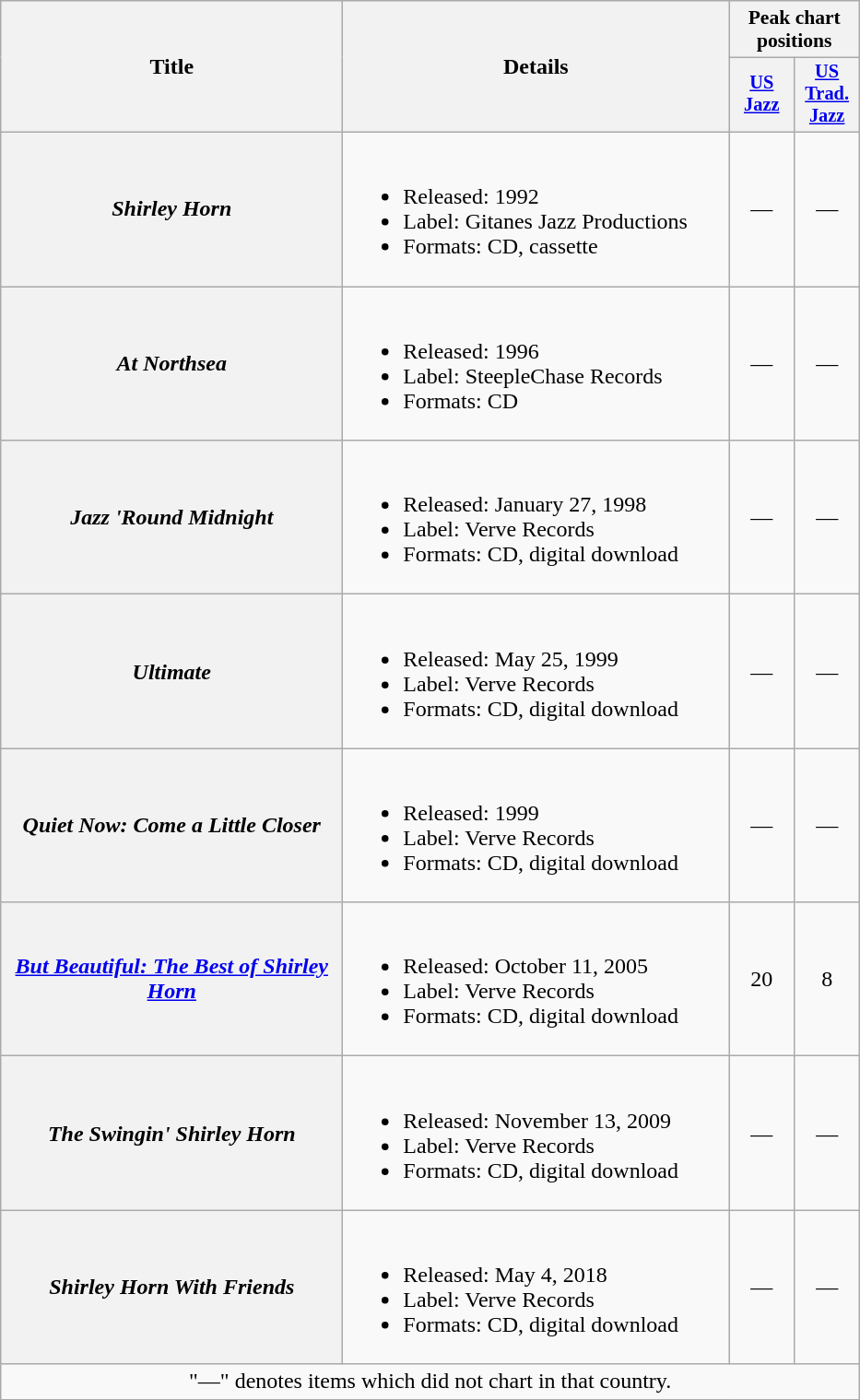<table class="wikitable plainrowheaders" style=text-align:center;>
<tr>
<th scope="col" rowspan="2" style="width:15em;">Title</th>
<th scope="col" rowspan="2" style="width:17em;">Details</th>
<th scope="col" colspan="2" style="width:3em;font-size:90%;">Peak chart positions</th>
</tr>
<tr>
<th scope="col" style="width:3em;font-size:85%;"><a href='#'>US</a><br><a href='#'>Jazz</a><br></th>
<th scope="col" style="width:3em;font-size:85%;"><a href='#'>US</a><br><a href='#'>Trad. Jazz</a><br></th>
</tr>
<tr>
<th scope="row"><em>Shirley Horn</em></th>
<td align=left><br><ul><li>Released: 1992</li><li>Label: Gitanes Jazz Productions</li><li>Formats: CD, cassette</li></ul></td>
<td>—</td>
<td>—</td>
</tr>
<tr>
<th scope="row"><em>At Northsea</em></th>
<td align=left><br><ul><li>Released: 1996</li><li>Label: SteepleChase Records</li><li>Formats: CD</li></ul></td>
<td>—</td>
<td>—</td>
</tr>
<tr>
<th scope="row"><em>Jazz 'Round Midnight</em></th>
<td align=left><br><ul><li>Released: January 27, 1998</li><li>Label: Verve Records</li><li>Formats: CD, digital download</li></ul></td>
<td>—</td>
<td>—</td>
</tr>
<tr>
<th scope="row"><em>Ultimate</em></th>
<td align=left><br><ul><li>Released: May 25, 1999</li><li>Label: Verve Records</li><li>Formats: CD, digital download</li></ul></td>
<td>—</td>
<td>—</td>
</tr>
<tr>
<th scope="row"><em>Quiet Now: Come a Little Closer</em></th>
<td align=left><br><ul><li>Released: 1999</li><li>Label: Verve Records</li><li>Formats: CD, digital download</li></ul></td>
<td>—</td>
<td>—</td>
</tr>
<tr>
<th scope="row"><em><a href='#'>But Beautiful: The Best of Shirley Horn</a></em></th>
<td align=left><br><ul><li>Released: October 11, 2005</li><li>Label: Verve Records</li><li>Formats: CD, digital download</li></ul></td>
<td>20</td>
<td>8</td>
</tr>
<tr>
<th scope="row"><em>The Swingin' Shirley Horn</em></th>
<td align=left><br><ul><li>Released: November 13, 2009</li><li>Label: Verve Records</li><li>Formats: CD, digital download</li></ul></td>
<td>—</td>
<td>—</td>
</tr>
<tr>
<th scope="row"><em>Shirley Horn With Friends</em></th>
<td align=left><br><ul><li>Released: May 4, 2018</li><li>Label: Verve Records</li><li>Formats: CD, digital download</li></ul></td>
<td>—</td>
<td>—</td>
</tr>
<tr>
<td colspan="4" style="text-align:center;" style="font-size:90%">"—" denotes items which did not chart in that country.</td>
</tr>
<tr>
</tr>
</table>
